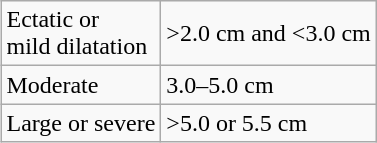<table class="wikitable" align="right">
<tr>
<td>Ectatic or<br>mild dilatation</td>
<td>>2.0 cm and <3.0 cm</td>
</tr>
<tr>
<td>Moderate</td>
<td>3.0–5.0 cm</td>
</tr>
<tr>
<td>Large or severe</td>
<td>>5.0 or 5.5 cm</td>
</tr>
</table>
